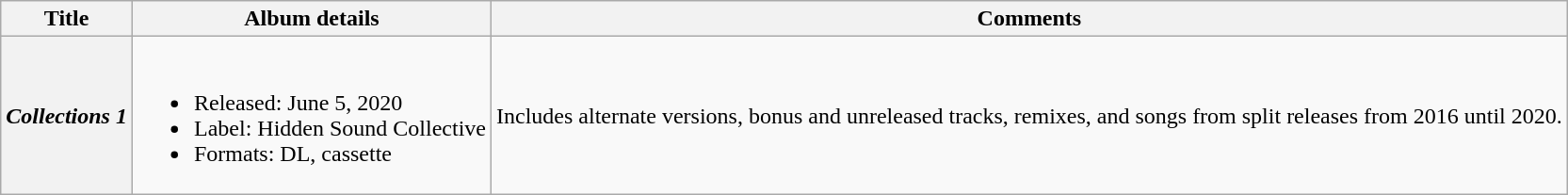<table class="wikitable plainrowheaders">
<tr>
<th scope="col">Title</th>
<th scope="col">Album details</th>
<th scope="col">Comments</th>
</tr>
<tr>
<th scope="row"><em>Collections 1</em></th>
<td><br><ul><li>Released: June 5, 2020</li><li>Label: Hidden Sound Collective</li><li>Formats: DL, cassette</li></ul></td>
<td>Includes alternate versions, bonus and unreleased tracks, remixes, and songs from split releases from 2016 until 2020.</td>
</tr>
</table>
